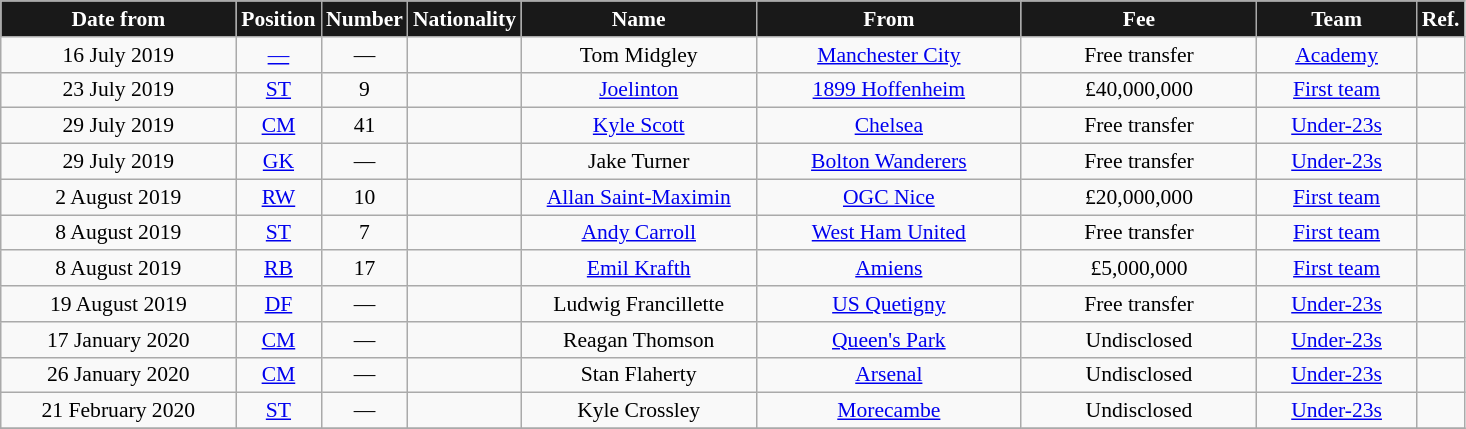<table class="wikitable"  style="text-align:center; font-size:90%; ">
<tr>
<th style="background:#191919; color:white; width:150px;">Date from</th>
<th style="background:#191919; color:white; width:50px;">Position</th>
<th style="background:#191919; color:white; width:50px;">Number</th>
<th style="background:#191919; color:white; width:50px;">Nationality</th>
<th style="background:#191919; color:white; width:150px;">Name</th>
<th style="background:#191919; color:white; width:170px;">From</th>
<th style="background:#191919; color:white; width:150px;">Fee</th>
<th style="background:#191919; color:white; width:100px;">Team</th>
<th style="background:#191919; color:white; width:25px;">Ref.</th>
</tr>
<tr>
<td>16 July 2019</td>
<td><a href='#'>—</a></td>
<td>—</td>
<td></td>
<td>Tom Midgley</td>
<td> <a href='#'>Manchester City</a></td>
<td>Free transfer</td>
<td><a href='#'>Academy</a></td>
<td></td>
</tr>
<tr>
<td>23 July 2019</td>
<td><a href='#'>ST</a></td>
<td>9</td>
<td></td>
<td><a href='#'>Joelinton</a></td>
<td> <a href='#'>1899 Hoffenheim</a></td>
<td>£40,000,000</td>
<td><a href='#'>First team</a></td>
<td></td>
</tr>
<tr>
<td>29 July 2019</td>
<td><a href='#'>CM</a></td>
<td>41</td>
<td></td>
<td><a href='#'>Kyle Scott</a></td>
<td> <a href='#'>Chelsea</a></td>
<td>Free transfer</td>
<td><a href='#'>Under-23s</a></td>
<td></td>
</tr>
<tr>
<td>29 July 2019</td>
<td><a href='#'>GK</a></td>
<td>—</td>
<td></td>
<td>Jake Turner</td>
<td> <a href='#'>Bolton Wanderers</a></td>
<td>Free transfer</td>
<td><a href='#'>Under-23s</a></td>
<td></td>
</tr>
<tr>
<td>2 August 2019</td>
<td><a href='#'>RW</a></td>
<td>10</td>
<td></td>
<td><a href='#'>Allan Saint-Maximin</a></td>
<td> <a href='#'>OGC Nice</a></td>
<td>£20,000,000</td>
<td><a href='#'>First team</a></td>
<td></td>
</tr>
<tr>
<td>8 August 2019</td>
<td><a href='#'>ST</a></td>
<td>7</td>
<td></td>
<td><a href='#'>Andy Carroll</a></td>
<td> <a href='#'>West Ham United</a></td>
<td>Free transfer</td>
<td><a href='#'>First team</a></td>
<td></td>
</tr>
<tr>
<td>8 August 2019</td>
<td><a href='#'>RB</a></td>
<td>17</td>
<td></td>
<td><a href='#'>Emil Krafth</a></td>
<td> <a href='#'>Amiens</a></td>
<td>£5,000,000</td>
<td><a href='#'>First team</a></td>
<td></td>
</tr>
<tr>
<td>19 August 2019</td>
<td><a href='#'>DF</a></td>
<td>—</td>
<td></td>
<td>Ludwig Francillette</td>
<td> <a href='#'>US Quetigny</a></td>
<td>Free transfer</td>
<td><a href='#'>Under-23s</a></td>
<td></td>
</tr>
<tr>
<td>17 January 2020</td>
<td><a href='#'>CM</a></td>
<td>—</td>
<td></td>
<td>Reagan Thomson</td>
<td> <a href='#'>Queen's Park</a></td>
<td>Undisclosed</td>
<td><a href='#'>Under-23s</a></td>
<td></td>
</tr>
<tr>
<td>26 January 2020</td>
<td><a href='#'>CM</a></td>
<td>—</td>
<td></td>
<td>Stan Flaherty</td>
<td> <a href='#'>Arsenal</a></td>
<td>Undisclosed</td>
<td><a href='#'>Under-23s</a></td>
<td></td>
</tr>
<tr>
<td>21 February 2020</td>
<td><a href='#'>ST</a></td>
<td>—</td>
<td></td>
<td>Kyle Crossley</td>
<td> <a href='#'>Morecambe</a></td>
<td>Undisclosed</td>
<td><a href='#'>Under-23s</a></td>
<td></td>
</tr>
<tr>
</tr>
</table>
